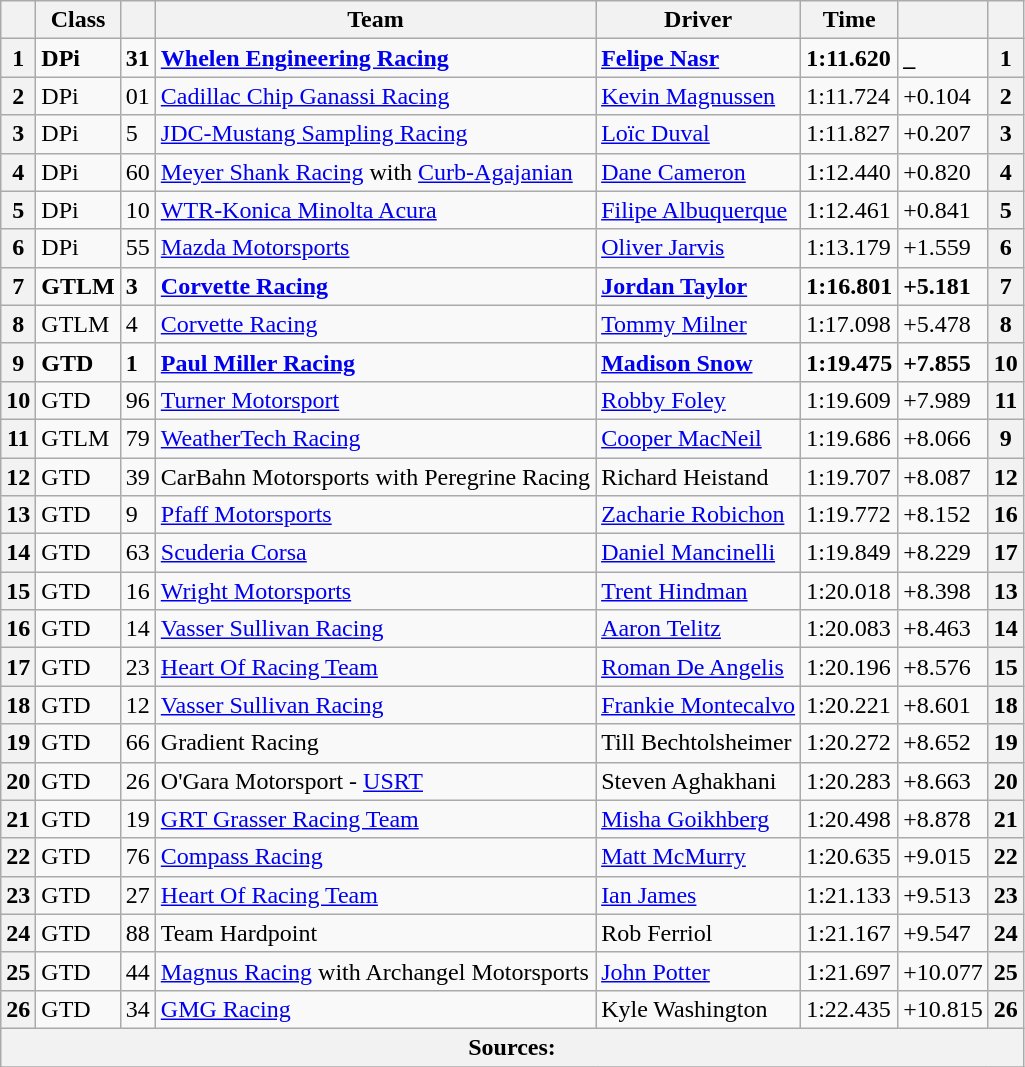<table class="wikitable">
<tr>
<th scope="col"></th>
<th scope="col">Class</th>
<th scope="col"></th>
<th scope="col">Team</th>
<th scope="col">Driver</th>
<th scope="col">Time</th>
<th scope="col"></th>
<th scope="col"></th>
</tr>
<tr style="font-weight:bold">
<th scope="row">1</th>
<td>DPi</td>
<td>31</td>
<td> <a href='#'>Whelen Engineering Racing</a></td>
<td> <a href='#'>Felipe Nasr</a></td>
<td><strong>1:11.620</strong></td>
<td><strong>_</strong></td>
<th><strong>1</strong></th>
</tr>
<tr>
<th scope="row">2</th>
<td>DPi</td>
<td>01</td>
<td> <a href='#'>Cadillac Chip Ganassi Racing</a></td>
<td> <a href='#'>Kevin Magnussen</a></td>
<td>1:11.724</td>
<td>+0.104</td>
<th>2</th>
</tr>
<tr>
<th scope="row">3</th>
<td>DPi</td>
<td>5</td>
<td> <a href='#'>JDC-Mustang Sampling Racing</a></td>
<td> <a href='#'>Loïc Duval</a></td>
<td>1:11.827</td>
<td>+0.207</td>
<th>3</th>
</tr>
<tr>
<th scope="row">4</th>
<td>DPi</td>
<td>60</td>
<td> <a href='#'>Meyer Shank Racing</a> with <a href='#'>Curb-Agajanian</a></td>
<td> <a href='#'>Dane Cameron</a></td>
<td>1:12.440</td>
<td>+0.820</td>
<th>4</th>
</tr>
<tr>
<th scope="row">5</th>
<td>DPi</td>
<td>10</td>
<td> <a href='#'>WTR-Konica Minolta Acura</a></td>
<td> <a href='#'>Filipe Albuquerque</a></td>
<td>1:12.461</td>
<td>+0.841</td>
<th>5</th>
</tr>
<tr>
<th scope="row">6</th>
<td>DPi</td>
<td>55</td>
<td> <a href='#'>Mazda Motorsports</a></td>
<td> <a href='#'>Oliver Jarvis</a></td>
<td>1:13.179</td>
<td>+1.559</td>
<th>6</th>
</tr>
<tr style="font-weight:bold">
<th scope="row">7</th>
<td>GTLM</td>
<td>3</td>
<td> <a href='#'>Corvette Racing</a></td>
<td> <a href='#'>Jordan Taylor</a></td>
<td>1:16.801</td>
<td>+5.181</td>
<th><strong>7</strong></th>
</tr>
<tr>
<th scope="row">8</th>
<td>GTLM</td>
<td>4</td>
<td> <a href='#'>Corvette Racing</a></td>
<td> <a href='#'>Tommy Milner</a></td>
<td>1:17.098</td>
<td>+5.478</td>
<th>8</th>
</tr>
<tr style="font-weight:bold">
<th scope="row">9</th>
<td>GTD</td>
<td>1</td>
<td> <a href='#'>Paul Miller Racing</a></td>
<td> <a href='#'>Madison Snow</a></td>
<td>1:19.475</td>
<td>+7.855</td>
<th>10</th>
</tr>
<tr>
<th scope="row">10</th>
<td>GTD</td>
<td>96</td>
<td> <a href='#'>Turner Motorsport</a></td>
<td> <a href='#'>Robby Foley</a></td>
<td>1:19.609</td>
<td>+7.989</td>
<th>11</th>
</tr>
<tr>
<th scope="row">11</th>
<td>GTLM</td>
<td>79</td>
<td> <a href='#'>WeatherTech Racing</a></td>
<td> <a href='#'>Cooper MacNeil</a></td>
<td>1:19.686</td>
<td>+8.066</td>
<th>9</th>
</tr>
<tr>
<th scope="row">12</th>
<td>GTD</td>
<td>39</td>
<td> CarBahn Motorsports with Peregrine Racing</td>
<td> Richard Heistand</td>
<td>1:19.707</td>
<td>+8.087</td>
<th>12</th>
</tr>
<tr>
<th scope="row">13</th>
<td>GTD</td>
<td>9</td>
<td> <a href='#'>Pfaff Motorsports</a></td>
<td> <a href='#'>Zacharie Robichon</a></td>
<td>1:19.772</td>
<td>+8.152</td>
<th><strong>16</strong></th>
</tr>
<tr>
<th scope="row">14</th>
<td>GTD</td>
<td>63</td>
<td> <a href='#'>Scuderia Corsa</a></td>
<td> <a href='#'>Daniel Mancinelli</a></td>
<td>1:19.849</td>
<td>+8.229</td>
<th>17</th>
</tr>
<tr>
<th scope="row">15</th>
<td>GTD</td>
<td>16</td>
<td> <a href='#'>Wright Motorsports</a></td>
<td> <a href='#'>Trent Hindman</a></td>
<td>1:20.018</td>
<td>+8.398</td>
<th>13</th>
</tr>
<tr>
<th scope="row">16</th>
<td>GTD</td>
<td>14</td>
<td> <a href='#'>Vasser Sullivan Racing</a></td>
<td> <a href='#'>Aaron Telitz</a></td>
<td>1:20.083</td>
<td>+8.463</td>
<th>14</th>
</tr>
<tr>
<th scope="row">17</th>
<td>GTD</td>
<td>23</td>
<td> <a href='#'>Heart Of Racing Team</a></td>
<td> <a href='#'>Roman De Angelis</a></td>
<td>1:20.196</td>
<td>+8.576</td>
<th>15</th>
</tr>
<tr>
<th scope="row">18</th>
<td>GTD</td>
<td>12</td>
<td> <a href='#'>Vasser Sullivan Racing</a></td>
<td> <a href='#'>Frankie Montecalvo</a></td>
<td>1:20.221</td>
<td>+8.601</td>
<th>18</th>
</tr>
<tr>
<th scope="row">19</th>
<td>GTD</td>
<td>66</td>
<td> Gradient Racing</td>
<td> Till Bechtolsheimer</td>
<td>1:20.272</td>
<td>+8.652</td>
<th><strong>19</strong></th>
</tr>
<tr>
<th scope="row">20</th>
<td>GTD</td>
<td>26</td>
<td> O'Gara Motorsport - <a href='#'>USRT</a></td>
<td> Steven Aghakhani</td>
<td>1:20.283</td>
<td>+8.663</td>
<th>20</th>
</tr>
<tr>
<th scope="row">21</th>
<td>GTD</td>
<td>19</td>
<td> <a href='#'>GRT Grasser Racing Team</a></td>
<td> <a href='#'>Misha Goikhberg</a></td>
<td>1:20.498</td>
<td>+8.878</td>
<th>21</th>
</tr>
<tr>
<th scope="row">22</th>
<td>GTD</td>
<td>76</td>
<td> <a href='#'>Compass Racing</a></td>
<td> <a href='#'>Matt McMurry</a></td>
<td>1:20.635</td>
<td>+9.015</td>
<th>22</th>
</tr>
<tr>
<th scope="row">23</th>
<td>GTD</td>
<td>27</td>
<td> <a href='#'>Heart Of Racing Team</a></td>
<td> <a href='#'>Ian James</a></td>
<td>1:21.133</td>
<td>+9.513</td>
<th>23</th>
</tr>
<tr>
<th scope="row">24</th>
<td>GTD</td>
<td>88</td>
<td> Team Hardpoint</td>
<td> Rob Ferriol</td>
<td>1:21.167</td>
<td>+9.547</td>
<th>24</th>
</tr>
<tr>
<th scope="row">25</th>
<td>GTD</td>
<td>44</td>
<td> <a href='#'>Magnus Racing</a> with Archangel Motorsports</td>
<td> <a href='#'>John Potter</a></td>
<td>1:21.697</td>
<td>+10.077</td>
<th>25</th>
</tr>
<tr>
<th scope="row">26</th>
<td>GTD</td>
<td>34</td>
<td> <a href='#'>GMG Racing</a></td>
<td> Kyle Washington</td>
<td>1:22.435</td>
<td>+10.815</td>
<th>26</th>
</tr>
<tr>
<th colspan="8">Sources:</th>
</tr>
<tr>
</tr>
</table>
